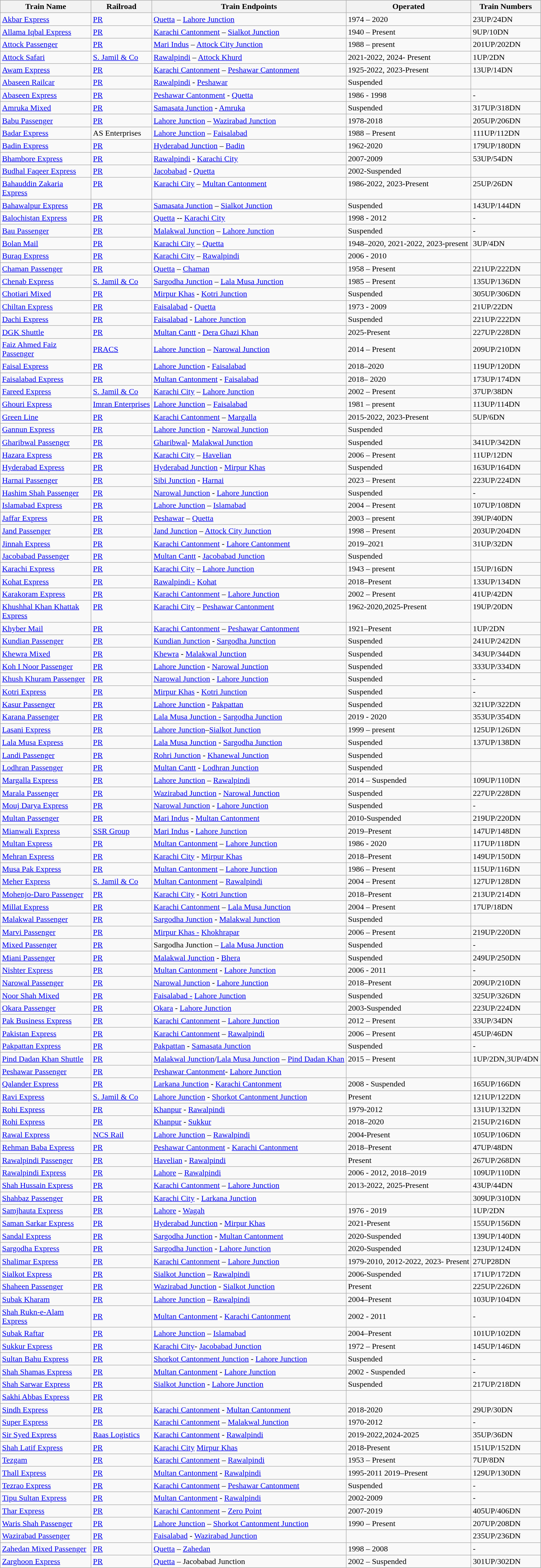<table class="wikitable sortable">
<tr valign="top"valign="top">
<th width="175px">Train Name</th>
<th>Railroad</th>
<th>Train Endpoints</th>
<th class=sortable>Operated</th>
<th>Train Numbers</th>
</tr>
<tr>
<td><a href='#'>Akbar Express</a></td>
<td><a href='#'>PR</a></td>
<td><a href='#'>Quetta</a> – <a href='#'>Lahore Junction</a></td>
<td>1974 – 2020</td>
<td>23UP/24DN</td>
</tr>
<tr valign="top">
<td><a href='#'>Allama Iqbal Express</a></td>
<td><a href='#'>PR</a></td>
<td><a href='#'>Karachi Cantonment</a> – <a href='#'>Sialkot Junction</a></td>
<td>1940 – Present</td>
<td>9UP/10DN</td>
</tr>
<tr valign="top">
<td><a href='#'>Attock Passenger</a></td>
<td><a href='#'>PR</a></td>
<td><a href='#'>Mari Indus</a> – <a href='#'>Attock City Junction</a></td>
<td>1988 – present</td>
<td>201UP/202DN</td>
</tr>
<tr valign="top">
<td><a href='#'>Attock Safari</a></td>
<td><a href='#'>S. Jamil & Co</a></td>
<td><a href='#'>Rawalpindi</a> – <a href='#'>Attock Khurd</a></td>
<td>2021-2022, 2024- Present</td>
<td>1UP/2DN</td>
</tr>
<tr valign="top">
<td><a href='#'>Awam Express</a></td>
<td><a href='#'>PR</a></td>
<td><a href='#'>Karachi Cantonment</a> – <a href='#'>Peshawar Cantonment</a></td>
<td>1925-2022, 2023-Present</td>
<td>13UP/14DN</td>
</tr>
<tr>
<td><a href='#'>Abaseen Railcar</a></td>
<td><a href='#'>PR</a></td>
<td><a href='#'>Rawalpindi</a> - <a href='#'>Peshawar</a></td>
<td>Suspended</td>
<td></td>
</tr>
<tr>
<td><a href='#'>Abaseen Express</a></td>
<td><a href='#'>PR</a></td>
<td><a href='#'>Peshawar Cantonment</a>  - <a href='#'>Quetta</a></td>
<td>1986 -  1998</td>
<td>-</td>
</tr>
<tr>
<td><a href='#'>Amruka Mixed</a></td>
<td><a href='#'>PR</a></td>
<td><a href='#'>Samasata Junction</a> - <a href='#'>Amruka</a></td>
<td>Suspended</td>
<td>317UP/318DN</td>
</tr>
<tr valign="top">
<td><a href='#'>Babu Passenger</a></td>
<td><a href='#'>PR</a></td>
<td><a href='#'>Lahore Junction</a> – <a href='#'>Wazirabad Junction</a></td>
<td>1978-2018</td>
<td>205UP/206DN</td>
</tr>
<tr valign="top">
<td><a href='#'>Badar Express</a></td>
<td>AS Enterprises</td>
<td><a href='#'>Lahore Junction</a> – <a href='#'>Faisalabad</a></td>
<td>1988 – Present</td>
<td>111UP/112DN</td>
</tr>
<tr valign="top">
<td><a href='#'>Badin Express</a></td>
<td><a href='#'>PR</a></td>
<td><a href='#'>Hyderabad Junction</a> – <a href='#'>Badin</a></td>
<td>1962-2020</td>
<td>179UP/180DN</td>
</tr>
<tr>
<td><a href='#'>Bhambore Express</a></td>
<td><a href='#'>PR</a></td>
<td><a href='#'>Rawalpindi</a> - <a href='#'>Karachi City</a></td>
<td>2007-2009</td>
<td>53UP/54DN</td>
</tr>
<tr>
<td><a href='#'>Budhal Faqeer Express</a></td>
<td><a href='#'>PR</a></td>
<td><a href='#'>Jacobabad</a> - <a href='#'>Quetta</a></td>
<td>2002-Suspended</td>
<td></td>
</tr>
<tr valign="top">
<td><a href='#'>Bahauddin Zakaria Express</a></td>
<td><a href='#'>PR</a></td>
<td><a href='#'>Karachi City</a> – <a href='#'>Multan Cantonment</a></td>
<td>1986-2022, 2023-Present</td>
<td>25UP/26DN</td>
</tr>
<tr valign="top">
<td><a href='#'>Bahawalpur Express</a></td>
<td><a href='#'>PR</a></td>
<td><a href='#'>Samasata Junction</a> – <a href='#'>Sialkot Junction</a></td>
<td>Suspended</td>
<td>143UP/144DN</td>
</tr>
<tr valign="top">
<td><a href='#'>Balochistan Express</a></td>
<td><a href='#'>PR</a></td>
<td><a href='#'>Quetta</a>  -- <a href='#'>Karachi City</a></td>
<td>1998 - 2012</td>
<td>-</td>
</tr>
<tr valign="top">
<td><a href='#'>Bau Passenger</a></td>
<td><a href='#'>PR</a></td>
<td><a href='#'>Malakwal Junction</a> – <a href='#'>Lahore Junction</a></td>
<td>Suspended</td>
<td>-</td>
</tr>
<tr valign="top">
<td><a href='#'>Bolan Mail</a></td>
<td><a href='#'>PR</a></td>
<td><a href='#'>Karachi City</a> – <a href='#'>Quetta</a></td>
<td>1948–2020, 2021-2022, 2023-present</td>
<td>3UP/4DN</td>
</tr>
<tr valign="top">
<td><a href='#'>Buraq Express</a></td>
<td><a href='#'>PR</a></td>
<td><a href='#'>Karachi City</a> – <a href='#'>Rawalpindi</a></td>
<td>2006 - 2010</td>
</tr>
<tr valign="top">
<td><a href='#'>Chaman Passenger</a></td>
<td><a href='#'>PR</a></td>
<td><a href='#'>Quetta</a> – <a href='#'>Chaman</a></td>
<td>1958 – Present</td>
<td>221UP/222DN</td>
</tr>
<tr valign="top">
<td><a href='#'>Chenab Express</a></td>
<td><a href='#'>S. Jamil & Co</a></td>
<td><a href='#'>Sargodha Junction</a> – <a href='#'>Lala Musa Junction</a></td>
<td>1985 – Present</td>
<td>135UP/136DN</td>
</tr>
<tr valign="top">
<td><a href='#'>Chotiari Mixed</a></td>
<td><a href='#'>PR</a></td>
<td><a href='#'>Mirpur Khas</a> - <a href='#'>Kotri Junction</a></td>
<td>Suspended</td>
<td>305UP/306DN</td>
</tr>
<tr>
<td><a href='#'>Chiltan Express</a></td>
<td><a href='#'>PR</a></td>
<td><a href='#'>Faisalabad</a> - <a href='#'>Quetta</a></td>
<td>1973 - 2009</td>
<td>21UP/22DN</td>
</tr>
<tr>
<td><a href='#'>Dachi Express</a></td>
<td><a href='#'>PR</a></td>
<td><a href='#'>Faisalabad</a> - <a href='#'>Lahore Junction</a></td>
<td>Suspended</td>
<td>221UP/222DN</td>
</tr>
<tr>
<td><a href='#'>DGK Shuttle</a></td>
<td><a href='#'>PR</a></td>
<td><a href='#'>Multan Cantt</a> - <a href='#'>Dera Ghazi Khan</a></td>
<td>2025-Present</td>
<td>227UP/228DN</td>
</tr>
<tr>
<td><a href='#'>Faiz Ahmed Faiz Passenger</a></td>
<td><a href='#'>PRACS</a></td>
<td><a href='#'>Lahore Junction</a> – <a href='#'>Narowal Junction</a></td>
<td>2014 – Present</td>
<td>209UP/210DN</td>
</tr>
<tr>
<td><a href='#'>Faisal Express</a></td>
<td><a href='#'>PR</a></td>
<td><a href='#'>Lahore Junction</a> - <a href='#'>Faisalabad</a></td>
<td>2018–2020</td>
<td>119UP/120DN</td>
</tr>
<tr valign="top">
<td><a href='#'>Faisalabad Express</a></td>
<td><a href='#'>PR</a></td>
<td><a href='#'>Multan Cantonment</a> - <a href='#'>Faisalabad</a></td>
<td>2018– 2020</td>
<td>173UP/174DN</td>
</tr>
<tr valign="top">
<td><a href='#'>Fareed Express</a></td>
<td><a href='#'>S. Jamil & Co</a></td>
<td><a href='#'>Karachi City</a> – <a href='#'>Lahore Junction</a></td>
<td>2002 – Present</td>
<td>37UP/38DN</td>
</tr>
<tr valign="top">
<td><a href='#'>Ghouri Express</a></td>
<td><a href='#'>Imran Enterprises</a></td>
<td><a href='#'>Lahore Junction</a> – <a href='#'>Faisalabad</a></td>
<td>1981 – present</td>
<td>113UP/114DN</td>
</tr>
<tr valign="top">
<td><a href='#'>Green Line</a></td>
<td><a href='#'>PR</a></td>
<td><a href='#'>Karachi Cantonment</a> – <a href='#'>Margalla</a></td>
<td>2015-2022, 2023-Present</td>
<td>5UP/6DN</td>
</tr>
<tr>
<td><a href='#'>Gannun Express</a></td>
<td><a href='#'>PR</a></td>
<td><a href='#'>Lahore Junction</a> - <a href='#'>Narowal Junction</a></td>
<td>Suspended</td>
<td></td>
</tr>
<tr>
<td><a href='#'>Gharibwal Passenger</a></td>
<td><a href='#'>PR</a></td>
<td><a href='#'>Gharibwal</a>- <a href='#'>Malakwal Junction</a></td>
<td>Suspended</td>
<td>341UP/342DN</td>
</tr>
<tr valign="top">
<td><a href='#'>Hazara Express</a></td>
<td><a href='#'>PR</a></td>
<td><a href='#'>Karachi City</a> – <a href='#'>Havelian</a></td>
<td>2006 – Present</td>
<td>11UP/12DN</td>
</tr>
<tr valign="top">
<td><a href='#'>Hyderabad Express</a></td>
<td><a href='#'>PR</a></td>
<td><a href='#'>Hyderabad Junction</a> - <a href='#'>Mirpur Khas</a></td>
<td>Suspended</td>
<td>163UP/164DN</td>
</tr>
<tr valign="top">
<td><a href='#'>Harnai Passenger</a></td>
<td><a href='#'>PR</a></td>
<td><a href='#'>Sibi Junction</a> - <a href='#'>Harnai</a></td>
<td>2023 – Present</td>
<td>223UP/224DN</td>
</tr>
<tr>
<td><a href='#'>Hashim Shah Passenger</a></td>
<td><a href='#'>PR</a></td>
<td><a href='#'>Narowal Junction</a> - <a href='#'>Lahore Junction</a></td>
<td>Suspended</td>
<td>-</td>
</tr>
<tr valign="top">
<td><a href='#'>Islamabad Express</a></td>
<td><a href='#'>PR</a></td>
<td><a href='#'>Lahore Junction</a> – <a href='#'>Islamabad</a></td>
<td>2004 – Present</td>
<td>107UP/108DN</td>
</tr>
<tr valign="top">
<td><a href='#'>Jaffar Express</a></td>
<td><a href='#'>PR</a></td>
<td><a href='#'>Peshawar</a>  – <a href='#'>Quetta</a></td>
<td>2003 –  present</td>
<td>39UP/40DN</td>
</tr>
<tr valign="top">
<td><a href='#'>Jand Passenger</a></td>
<td><a href='#'>PR</a></td>
<td><a href='#'>Jand Junction</a>  – <a href='#'>Attock City Junction</a></td>
<td>1998 –  Present</td>
<td>203UP/204DN</td>
</tr>
<tr valign="top">
<td><a href='#'>Jinnah Express</a></td>
<td><a href='#'>PR</a></td>
<td><a href='#'>Karachi Cantonment</a> - <a href='#'>Lahore Cantonment</a></td>
<td>2019–2021</td>
<td>31UP/32DN</td>
</tr>
<tr>
<td><a href='#'>Jacobabad Passenger</a></td>
<td><a href='#'>PR</a></td>
<td><a href='#'>Multan Cantt</a> - <a href='#'>Jacobabad Junction</a></td>
<td>Suspended</td>
<td></td>
</tr>
<tr valign="top">
<td><a href='#'>Karachi Express</a></td>
<td><a href='#'>PR</a></td>
<td><a href='#'>Karachi City</a> – <a href='#'>Lahore Junction</a></td>
<td>1943  – present</td>
<td>15UP/16DN</td>
</tr>
<tr valign="top">
<td><a href='#'>Kohat Express</a></td>
<td><a href='#'>PR</a></td>
<td><a href='#'>Rawalpindi -</a> <a href='#'>Kohat</a></td>
<td>2018–Present</td>
<td>133UP/134DN</td>
</tr>
<tr valign="top">
<td><a href='#'>Karakoram Express</a></td>
<td><a href='#'>PR</a></td>
<td><a href='#'>Karachi Cantonment</a> – <a href='#'>Lahore Junction</a></td>
<td>2002 –  Present</td>
<td>41UP/42DN</td>
</tr>
<tr valign="top">
<td><a href='#'>Khushhal Khan Khattak Express</a></td>
<td><a href='#'>PR</a></td>
<td><a href='#'>Karachi City</a> – <a href='#'>Peshawar Cantonment</a></td>
<td>1962-2020,2025-Present</td>
<td>19UP/20DN</td>
</tr>
<tr valign="top">
<td><a href='#'>Khyber Mail</a></td>
<td><a href='#'>PR</a></td>
<td><a href='#'>Karachi Cantonment</a> – <a href='#'>Peshawar Cantonment</a></td>
<td>1921–Present</td>
<td>1UP/2DN</td>
</tr>
<tr>
<td><a href='#'>Kundian Passenger</a></td>
<td><a href='#'>PR</a></td>
<td><a href='#'>Kundian Junction</a> - <a href='#'>Sargodha Junction</a></td>
<td>Suspended</td>
<td>241UP/242DN</td>
</tr>
<tr>
<td><a href='#'>Khewra Mixed</a></td>
<td><a href='#'>PR</a></td>
<td><a href='#'>Khewra</a> - <a href='#'>Malakwal Junction</a></td>
<td>Suspended</td>
<td>343UP/344DN</td>
</tr>
<tr>
<td><a href='#'>Koh I Noor Passenger</a></td>
<td><a href='#'>PR</a></td>
<td><a href='#'>Lahore Junction</a> - <a href='#'>Narowal Junction</a></td>
<td>Suspended</td>
<td>333UP/334DN</td>
</tr>
<tr>
<td><a href='#'>Khush Khuram Passenger</a></td>
<td><a href='#'>PR</a></td>
<td><a href='#'>Narowal Junction</a> - <a href='#'>Lahore Junction</a></td>
<td>Suspended</td>
<td>-</td>
</tr>
<tr>
<td><a href='#'>Kotri Express</a></td>
<td><a href='#'>PR</a></td>
<td><a href='#'>Mirpur Khas</a> - <a href='#'>Kotri Junction</a></td>
<td>Suspended</td>
<td>-</td>
</tr>
<tr>
<td><a href='#'>Kasur Passenger</a></td>
<td><a href='#'>PR</a></td>
<td><a href='#'>Lahore Junction</a> - <a href='#'>Pakpattan</a></td>
<td>Suspended</td>
<td>321UP/322DN</td>
</tr>
<tr>
<td><a href='#'>Karana Passenger</a></td>
<td><a href='#'>PR</a></td>
<td><a href='#'>Lala Musa Junction -</a> <a href='#'>Sargodha Junction</a></td>
<td>2019 -  2020</td>
<td>353UP/354DN</td>
</tr>
<tr valign="top">
<td><a href='#'>Lasani Express</a></td>
<td><a href='#'>PR</a></td>
<td><a href='#'>Lahore Junction</a>–<a href='#'>Sialkot Junction</a></td>
<td>1999 – present</td>
<td>125UP/126DN</td>
</tr>
<tr>
<td><a href='#'>Lala Musa Express</a></td>
<td><a href='#'>PR</a></td>
<td><a href='#'>Lala Musa Junction</a> - <a href='#'>Sargodha Junction</a></td>
<td>Suspended</td>
<td>137UP/138DN</td>
</tr>
<tr>
<td><a href='#'>Landi Passenger</a></td>
<td><a href='#'>PR</a></td>
<td><a href='#'>Rohri Junction</a> - <a href='#'>Khanewal Junction</a></td>
<td>Suspended</td>
<td></td>
</tr>
<tr>
<td><a href='#'>Lodhran Passenger</a></td>
<td><a href='#'>PR</a></td>
<td><a href='#'>Multan Cantt</a> - <a href='#'>Lodhran Junction</a></td>
<td>Suspended</td>
<td></td>
</tr>
<tr valign="top">
<td><a href='#'>Margalla Express</a></td>
<td><a href='#'>PR</a></td>
<td><a href='#'>Lahore Junction</a> – <a href='#'>Rawalpindi</a></td>
<td>2014 – Suspended</td>
<td>109UP/110DN</td>
</tr>
<tr>
<td><a href='#'>Marala Passenger</a></td>
<td><a href='#'>PR</a></td>
<td><a href='#'>Wazirabad Junction</a> - <a href='#'>Narowal Junction</a></td>
<td>Suspended</td>
<td>227UP/228DN</td>
</tr>
<tr>
<td><a href='#'>Mouj Darya Express</a></td>
<td><a href='#'>PR</a></td>
<td><a href='#'>Narowal Junction</a> - <a href='#'>Lahore Junction</a></td>
<td>Suspended</td>
<td>-</td>
</tr>
<tr>
<td><a href='#'>Multan Passenger</a></td>
<td><a href='#'>PR</a></td>
<td><a href='#'>Mari Indus</a> - <a href='#'>Multan Cantonment</a></td>
<td>2010-Suspended</td>
<td>219UP/220DN</td>
</tr>
<tr>
<td><a href='#'>Mianwali Express</a></td>
<td><a href='#'>SSR Group</a></td>
<td><a href='#'>Mari Indus</a> - <a href='#'>Lahore Junction</a></td>
<td>2019–Present</td>
<td>147UP/148DN</td>
</tr>
<tr valign="top">
<td><a href='#'>Multan Express</a></td>
<td><a href='#'>PR</a></td>
<td><a href='#'>Multan Cantonment</a> – <a href='#'>Lahore Junction</a></td>
<td>1986 - 2020</td>
<td>117UP/118DN</td>
</tr>
<tr>
<td><a href='#'>Mehran Express</a></td>
<td><a href='#'>PR</a></td>
<td><a href='#'>Karachi City</a> - <a href='#'>Mirpur Khas</a></td>
<td>2018–Present</td>
<td>149UP/150DN</td>
</tr>
<tr valign="top">
<td><a href='#'>Musa Pak Express</a></td>
<td><a href='#'>PR</a></td>
<td><a href='#'>Multan Cantonment</a> – <a href='#'>Lahore Junction</a></td>
<td>1986 – Present</td>
<td>115UP/116DN</td>
</tr>
<tr valign="top">
<td><a href='#'>Meher Express</a></td>
<td><a href='#'>S. Jamil & Co</a></td>
<td><a href='#'>Multan Cantonment</a> – <a href='#'>Rawalpindi</a></td>
<td>2004 – Present</td>
<td>127UP/128DN</td>
</tr>
<tr>
<td><a href='#'>Mohenjo-Daro Passenger</a></td>
<td><a href='#'>PR</a></td>
<td><a href='#'>Karachi City</a> - <a href='#'>Kotri Junction</a></td>
<td>2018–Present</td>
<td>213UP/214DN</td>
</tr>
<tr valign="top">
<td><a href='#'>Millat Express</a></td>
<td><a href='#'>PR</a></td>
<td><a href='#'>Karachi Cantonment</a> – <a href='#'>Lala Musa Junction</a></td>
<td>2004 – Present</td>
<td>17UP/18DN</td>
</tr>
<tr>
<td><a href='#'>Malakwal Passenger</a></td>
<td><a href='#'>PR</a></td>
<td><a href='#'>Sargodha Junction</a> - <a href='#'>Malakwal Junction</a></td>
<td>Suspended</td>
</tr>
<tr>
<td><a href='#'>Marvi Passenger</a></td>
<td><a href='#'>PR</a></td>
<td><a href='#'>Mirpur Khas -</a> <a href='#'>Khokhrapar</a></td>
<td>2006 –  Present</td>
<td>219UP/220DN</td>
</tr>
<tr valign="top">
<td><a href='#'>Mixed Passenger</a></td>
<td><a href='#'>PR</a></td>
<td>Sargodha Junction – <a href='#'>Lala Musa Junction</a></td>
<td>Suspended</td>
<td>-</td>
</tr>
<tr>
<td><a href='#'>Miani Passenger</a></td>
<td><a href='#'>PR</a></td>
<td><a href='#'>Malakwal Junction</a> - <a href='#'>Bhera</a></td>
<td>Suspended</td>
<td>249UP/250DN</td>
</tr>
<tr>
<td><a href='#'>Nishter Express</a></td>
<td><a href='#'>PR</a></td>
<td><a href='#'>Multan Cantonment</a> - <a href='#'>Lahore Junction</a></td>
<td>2006 - 2011</td>
<td>-</td>
</tr>
<tr>
<td><a href='#'>Narowal Passenger</a></td>
<td><a href='#'>PR</a></td>
<td><a href='#'>Narowal Junction</a> - <a href='#'>Lahore Junction</a></td>
<td>2018–Present</td>
<td>209UP/210DN</td>
</tr>
<tr>
<td><a href='#'>Noor Shah Mixed</a></td>
<td><a href='#'>PR</a></td>
<td><a href='#'>Faisalabad -</a> <a href='#'>Lahore Junction</a></td>
<td>Suspended</td>
<td>325UP/326DN</td>
</tr>
<tr>
<td><a href='#'>Okara Passenger</a></td>
<td><a href='#'>PR</a></td>
<td><a href='#'>Okara</a> - <a href='#'>Lahore Junction</a></td>
<td>2003-Suspended</td>
<td>223UP/224DN</td>
</tr>
<tr valign="top">
<td><a href='#'>Pak Business Express</a></td>
<td><a href='#'>PR</a></td>
<td><a href='#'>Karachi Cantonment</a> – <a href='#'>Lahore Junction</a></td>
<td>2012 – Present</td>
<td>33UP/34DN</td>
</tr>
<tr valign="top">
<td><a href='#'>Pakistan Express</a></td>
<td><a href='#'>PR</a></td>
<td><a href='#'>Karachi Cantonment</a> – <a href='#'>Rawalpindi</a></td>
<td>2006 – Present</td>
<td>45UP/46DN</td>
</tr>
<tr>
<td><a href='#'>Pakpattan Express</a></td>
<td><a href='#'>PR</a></td>
<td><a href='#'>Pakpattan</a> - <a href='#'>Samasata Junction</a></td>
<td>Suspended</td>
<td>-</td>
</tr>
<tr valign="top">
<td><a href='#'>Pind Dadan Khan Shuttle</a></td>
<td><a href='#'>PR</a></td>
<td><a href='#'>Malakwal Junction</a>/<a href='#'>Lala Musa Junction</a> – <a href='#'>Pind Dadan Khan</a></td>
<td>2015 – Present</td>
<td>1UP/2DN,3UP/4DN</td>
</tr>
<tr>
<td><a href='#'>Peshawar Passenger</a></td>
<td><a href='#'>PR</a></td>
<td><a href='#'>Peshawar Cantonment</a>- <a href='#'>Lahore Junction</a></td>
<td></td>
<td></td>
</tr>
<tr>
<td><a href='#'>Qalander Express</a></td>
<td><a href='#'>PR</a></td>
<td><a href='#'>Larkana Junction</a> - <a href='#'>Karachi Cantonment</a></td>
<td>2008 - Suspended</td>
<td>165UP/166DN</td>
</tr>
<tr valign="top">
<td><a href='#'>Ravi Express</a></td>
<td><a href='#'>S. Jamil & Co</a></td>
<td><a href='#'>Lahore Junction</a> - <a href='#'>Shorkot Cantonment Junction</a></td>
<td>Present</td>
<td>121UP/122DN</td>
</tr>
<tr>
<td><a href='#'>Rohi Express</a></td>
<td><a href='#'>PR</a></td>
<td><a href='#'>Khanpur</a> - <a href='#'>Rawalpindi</a></td>
<td>1979-2012</td>
<td>131UP/132DN</td>
</tr>
<tr valign="top">
<td><a href='#'>Rohi Express</a></td>
<td><a href='#'>PR</a></td>
<td><a href='#'>Khanpur</a> - <a href='#'>Sukkur</a></td>
<td>2018–2020</td>
<td>215UP/216DN</td>
</tr>
<tr>
<td><a href='#'>Rawal Express</a></td>
<td><a href='#'>NCS Rail</a></td>
<td><a href='#'>Lahore Junction</a> – <a href='#'>Rawalpindi</a></td>
<td>2004-Present</td>
<td>105UP/106DN</td>
</tr>
<tr>
<td><a href='#'>Rehman Baba Express</a></td>
<td><a href='#'>PR</a></td>
<td><a href='#'>Peshawar Cantonment</a> - <a href='#'>Karachi Cantonment</a></td>
<td>2018–Present</td>
<td>47UP/48DN</td>
</tr>
<tr>
<td><a href='#'>Rawalpindi Passenger</a></td>
<td><a href='#'>PR</a></td>
<td><a href='#'>Havelian</a> - <a href='#'>Rawalpindi</a></td>
<td>Present</td>
<td>267UP/268DN</td>
</tr>
<tr valign="top">
<td><a href='#'>Rawalpindi Express</a></td>
<td><a href='#'>PR</a></td>
<td><a href='#'>Lahore</a> – <a href='#'>Rawalpindi</a></td>
<td>2006 - 2012, 2018–2019</td>
<td>109UP/110DN</td>
</tr>
<tr valign="top">
<td><a href='#'>Shah Hussain Express</a></td>
<td><a href='#'>PR</a></td>
<td><a href='#'>Karachi Cantonment</a> – <a href='#'>Lahore Junction</a></td>
<td>2013-2022, 2025-Present</td>
<td>43UP/44DN</td>
</tr>
<tr>
<td><a href='#'>Shahbaz Passenger</a></td>
<td><a href='#'>PR</a></td>
<td><a href='#'>Karachi City</a> - <a href='#'>Larkana Junction</a></td>
<td></td>
<td>309UP/310DN</td>
</tr>
<tr>
<td><a href='#'>Samjhauta Express</a></td>
<td><a href='#'>PR</a></td>
<td><a href='#'>Lahore</a> - <a href='#'>Wagah</a></td>
<td>1976 - 2019</td>
<td>1UP/2DN</td>
</tr>
<tr valign="top">
<td><a href='#'>Saman Sarkar Express</a></td>
<td><a href='#'>PR</a></td>
<td><a href='#'>Hyderabad Junction</a> - <a href='#'>Mirpur Khas</a></td>
<td>2021-Present</td>
<td>155UP/156DN</td>
</tr>
<tr valign="top">
<td><a href='#'>Sandal Express</a></td>
<td><a href='#'>PR</a></td>
<td><a href='#'>Sargodha Junction</a> - <a href='#'>Multan Cantonment</a></td>
<td>2020-Suspended</td>
<td>139UP/140DN</td>
</tr>
<tr valign="top">
<td><a href='#'>Sargodha Express</a></td>
<td><a href='#'>PR</a></td>
<td><a href='#'>Sargodha Junction</a> - <a href='#'>Lahore Junction</a></td>
<td>2020-Suspended</td>
<td>123UP/124DN</td>
</tr>
<tr valign="top">
<td><a href='#'>Shalimar Express</a></td>
<td><a href='#'>PR</a><br></td>
<td><a href='#'>Karachi Cantonment</a> – <a href='#'>Lahore Junction</a></td>
<td>1979-2010, 2012-2022, 2023- Present</td>
<td>27UP28DN</td>
</tr>
<tr valign="top">
<td><a href='#'>Sialkot Express</a></td>
<td><a href='#'>PR</a></td>
<td><a href='#'>Sialkot Junction</a> – <a href='#'>Rawalpindi</a></td>
<td>2006-Suspended</td>
<td>171UP/172DN</td>
</tr>
<tr>
<td><a href='#'>Shaheen Passenger</a></td>
<td><a href='#'>PR</a></td>
<td><a href='#'>Wazirabad Junction</a> - <a href='#'>Sialkot Junction</a></td>
<td>Present</td>
<td>225UP/226DN</td>
</tr>
<tr valign="top">
<td><a href='#'>Subak Kharam</a></td>
<td><a href='#'>PR</a></td>
<td><a href='#'>Lahore Junction</a> – <a href='#'>Rawalpindi</a></td>
<td>2004–Present</td>
<td>103UP/104DN</td>
</tr>
<tr>
<td><a href='#'>Shah Rukn-e-Alam Express</a></td>
<td><a href='#'>PR</a></td>
<td><a href='#'>Multan Cantonment</a> - <a href='#'>Karachi Cantonment</a></td>
<td>2002 - 2011</td>
<td>-</td>
</tr>
<tr valign="top">
<td><a href='#'>Subak Raftar</a></td>
<td><a href='#'>PR</a></td>
<td><a href='#'>Lahore Junction</a> – <a href='#'>Islamabad</a></td>
<td>2004–Present</td>
<td>101UP/102DN</td>
</tr>
<tr valign="top">
<td><a href='#'>Sukkur Express</a></td>
<td><a href='#'>PR</a></td>
<td><a href='#'>Karachi City</a>- <a href='#'>Jacobabad Junction</a></td>
<td>1972 – Present</td>
<td>145UP/146DN</td>
</tr>
<tr>
<td><a href='#'>Sultan Bahu Express</a></td>
<td><a href='#'>PR</a></td>
<td><a href='#'>Shorkot Cantonment Junction</a> - <a href='#'>Lahore Junction</a></td>
<td>Suspended</td>
<td>-</td>
</tr>
<tr>
<td><a href='#'>Shah Shamas Express</a></td>
<td><a href='#'>PR</a></td>
<td><a href='#'>Multan Cantonment</a> - <a href='#'>Lahore Junction</a></td>
<td>2002 - Suspended</td>
<td>-</td>
</tr>
<tr>
<td><a href='#'>Shah Sarwar Express</a></td>
<td><a href='#'>PR</a></td>
<td><a href='#'>Sialkot Junction</a> - <a href='#'>Lahore Junction</a></td>
<td>Suspended</td>
<td>217UP/218DN</td>
</tr>
<tr>
<td><a href='#'>Sakhi Abbas Express</a></td>
<td><a href='#'>PR</a></td>
<td></td>
<td></td>
<td></td>
</tr>
<tr>
<td><a href='#'>Sindh Express</a></td>
<td><a href='#'>PR</a></td>
<td><a href='#'>Karachi Cantonment</a> - <a href='#'>Multan Cantonment</a></td>
<td>2018-2020</td>
<td>29UP/30DN</td>
</tr>
<tr valign="top">
<td><a href='#'>Super Express</a></td>
<td><a href='#'>PR</a></td>
<td><a href='#'>Karachi Cantonment</a> – <a href='#'>Malakwal Junction</a></td>
<td>1970-2012</td>
<td>-</td>
</tr>
<tr>
<td><a href='#'>Sir Syed Express</a></td>
<td><a href='#'>Raas Logistics</a></td>
<td><a href='#'>Karachi Cantonment</a> - <a href='#'>Rawalpindi</a></td>
<td>2019-2022,2024-2025</td>
<td>35UP/36DN</td>
</tr>
<tr>
<td><a href='#'>Shah Latif Express</a></td>
<td><a href='#'>PR</a></td>
<td><a href='#'>Karachi City</a> <a href='#'>Mirpur Khas</a></td>
<td>2018-Present</td>
<td>151UP/152DN</td>
</tr>
<tr valign="top">
<td><a href='#'>Tezgam</a></td>
<td><a href='#'>PR</a></td>
<td><a href='#'>Karachi Cantonment</a> – <a href='#'>Rawalpindi</a></td>
<td>1953 – Present</td>
<td>7UP/8DN</td>
</tr>
<tr>
<td><a href='#'>Thall Express</a></td>
<td><a href='#'>PR</a></td>
<td><a href='#'>Multan Cantonment</a> - <a href='#'>Rawalpindi</a></td>
<td>1995-2011 2019–Present</td>
<td>129UP/130DN</td>
</tr>
<tr valign="top">
<td><a href='#'>Tezrao Express</a></td>
<td><a href='#'>PR</a></td>
<td><a href='#'>Karachi Cantonment</a> – <a href='#'>Peshawar Cantonment</a></td>
<td>Suspended</td>
<td>-</td>
</tr>
<tr>
<td><a href='#'>Tipu Sultan Express</a></td>
<td><a href='#'>PR</a></td>
<td><a href='#'>Multan Cantonment</a> - <a href='#'>Rawalpindi</a></td>
<td>2002-2009</td>
<td>-</td>
</tr>
<tr valign="top">
<td><a href='#'>Thar Express</a></td>
<td><a href='#'>PR</a></td>
<td><a href='#'>Karachi Cantonment</a> – <a href='#'>Zero Point</a></td>
<td>2007-2019</td>
<td>405UP/406DN</td>
</tr>
<tr valign="top">
<td><a href='#'>Waris Shah Passenger</a></td>
<td><a href='#'>PR</a></td>
<td><a href='#'>Lahore Junction</a> – <a href='#'>Shorkot Cantonment Junction</a></td>
<td>1990 – Present</td>
<td>207UP/208DN</td>
</tr>
<tr>
<td><a href='#'>Wazirabad Passenger</a></td>
<td><a href='#'>PR</a></td>
<td><a href='#'>Faisalabad</a> - <a href='#'>Wazirabad Junction</a></td>
<td></td>
<td>235UP/236DN</td>
</tr>
<tr valign="top">
<td><a href='#'>Zahedan Mixed Passenger</a></td>
<td><a href='#'>PR</a></td>
<td><a href='#'>Quetta</a> – <a href='#'>Zahedan</a></td>
<td>1998 – 2008</td>
<td>-</td>
</tr>
<tr valign="top">
<td><a href='#'>Zarghoon Express</a></td>
<td><a href='#'>PR</a></td>
<td><a href='#'>Quetta</a> – Jacobabad Junction</td>
<td>2002 – Suspended</td>
<td>301UP/302DN</td>
</tr>
</table>
